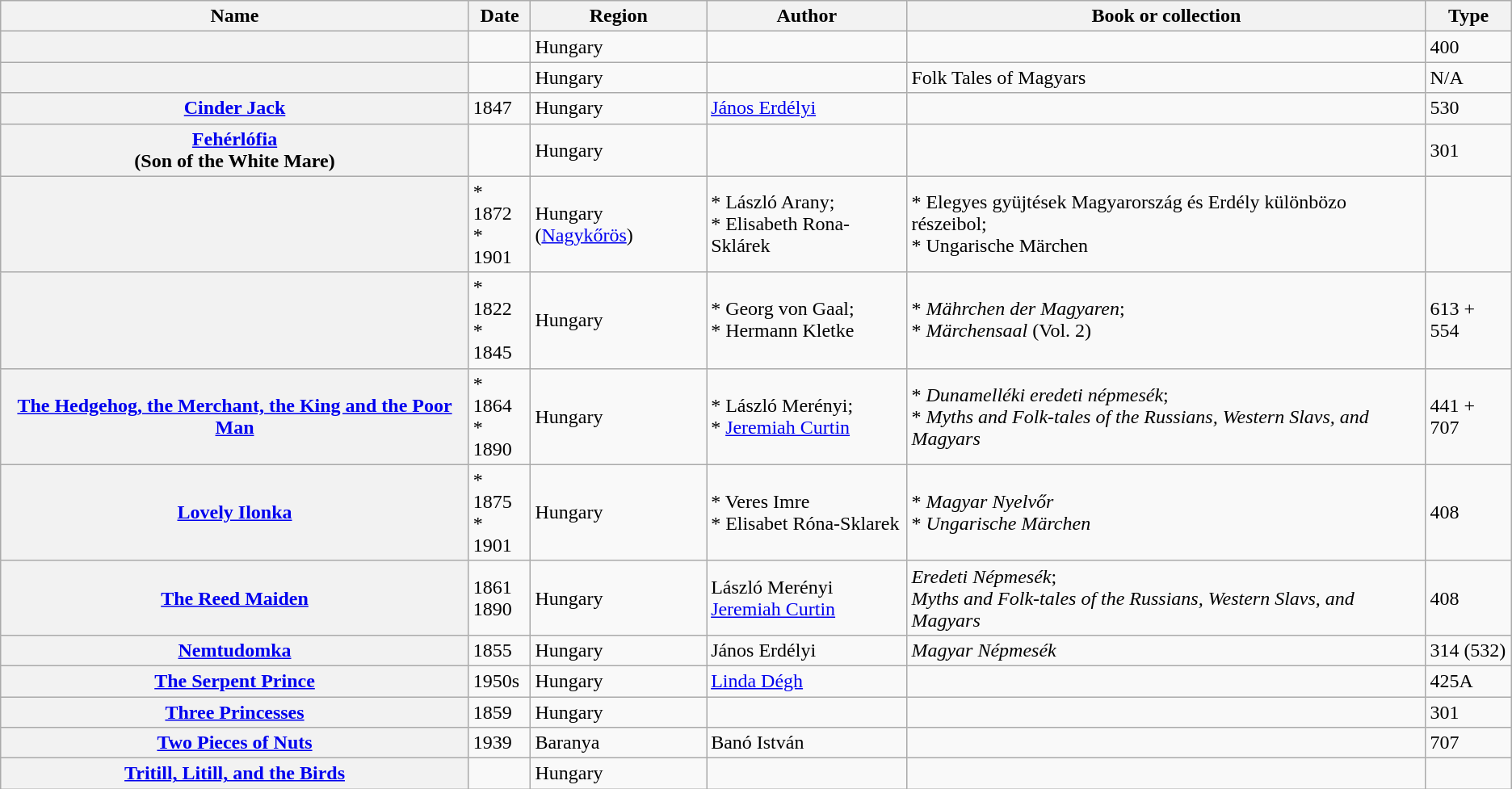<table class="wikitable sortable">
<tr>
<th scope="col">Name</th>
<th scope="col">Date</th>
<th scope="col">Region</th>
<th scope="col">Author</th>
<th scope="col">Book or collection</th>
<th scope="col">Type</th>
</tr>
<tr>
<th></th>
<td></td>
<td>Hungary</td>
<td></td>
<td></td>
<td>400</td>
</tr>
<tr>
<th></th>
<td></td>
<td>Hungary</td>
<td></td>
<td>Folk Tales of Magyars</td>
<td>N/A</td>
</tr>
<tr>
<th><a href='#'>Cinder Jack</a></th>
<td>1847</td>
<td>Hungary</td>
<td><a href='#'>János Erdélyi</a></td>
<td></td>
<td>530</td>
</tr>
<tr>
<th><a href='#'>Fehérlófia</a> <br> (Son of the White Mare)</th>
<td></td>
<td>Hungary</td>
<td></td>
<td></td>
<td>301</td>
</tr>
<tr>
<th></th>
<td>* 1872 <br> * 1901</td>
<td>Hungary (<a href='#'>Nagykőrös</a>)</td>
<td>* László Arany; <br> * Elisabeth Rona-Sklárek</td>
<td>* Elegyes gyüjtések Magyarország és Erdély különbözo részeibol; <br> * Ungarische Märchen</td>
<td></td>
</tr>
<tr>
<th></th>
<td>* 1822 <br> * 1845</td>
<td>Hungary</td>
<td>* Georg von Gaal; <br> * Hermann Kletke</td>
<td>* <em>Mährchen der Magyaren</em>; <br> * <em>Märchensaal</em> (Vol. 2)</td>
<td>613 + 554</td>
</tr>
<tr>
<th><a href='#'>The Hedgehog, the Merchant, the King and the Poor Man</a></th>
<td>* 1864 <br> * 1890</td>
<td>Hungary</td>
<td>* László Merényi; <br> * <a href='#'>Jeremiah Curtin</a></td>
<td>* <em>Dunamelléki eredeti népmesék</em>; <br> * <em>Myths and Folk-tales of the Russians, Western Slavs, and Magyars</em></td>
<td>441 + 707</td>
</tr>
<tr>
<th><a href='#'>Lovely Ilonka</a></th>
<td>* 1875 <br> * 1901</td>
<td>Hungary</td>
<td>* Veres Imre <br> * Elisabet Róna-Sklarek</td>
<td>* <em>Magyar Nyelvőr</em> <br> * <em>Ungarische Märchen</em></td>
<td>408</td>
</tr>
<tr>
<th><a href='#'>The Reed Maiden</a></th>
<td>1861 <br> 1890</td>
<td>Hungary</td>
<td>László Merényi<br><a href='#'>Jeremiah Curtin</a></td>
<td><em>Eredeti Népmesék</em>;<br><em>Myths and Folk-tales of the Russians, Western Slavs, and Magyars</em></td>
<td>408</td>
</tr>
<tr>
<th><a href='#'>Nemtudomka</a></th>
<td>1855</td>
<td>Hungary</td>
<td>János Erdélyi</td>
<td><em>Magyar Népmesék</em></td>
<td>314 (532)</td>
</tr>
<tr>
<th><a href='#'>The Serpent Prince</a></th>
<td>1950s</td>
<td>Hungary</td>
<td><a href='#'>Linda Dégh</a></td>
<td></td>
<td>425A</td>
</tr>
<tr>
<th><a href='#'>Three Princesses</a></th>
<td>1859</td>
<td>Hungary</td>
<td></td>
<td></td>
<td>301</td>
</tr>
<tr>
<th><a href='#'>Two Pieces of Nuts</a></th>
<td>1939</td>
<td>Baranya</td>
<td>Banó István</td>
<td></td>
<td>707</td>
</tr>
<tr>
<th><a href='#'>Tritill, Litill, and the Birds</a></th>
<td></td>
<td>Hungary</td>
<td></td>
<td></td>
<td></td>
</tr>
</table>
